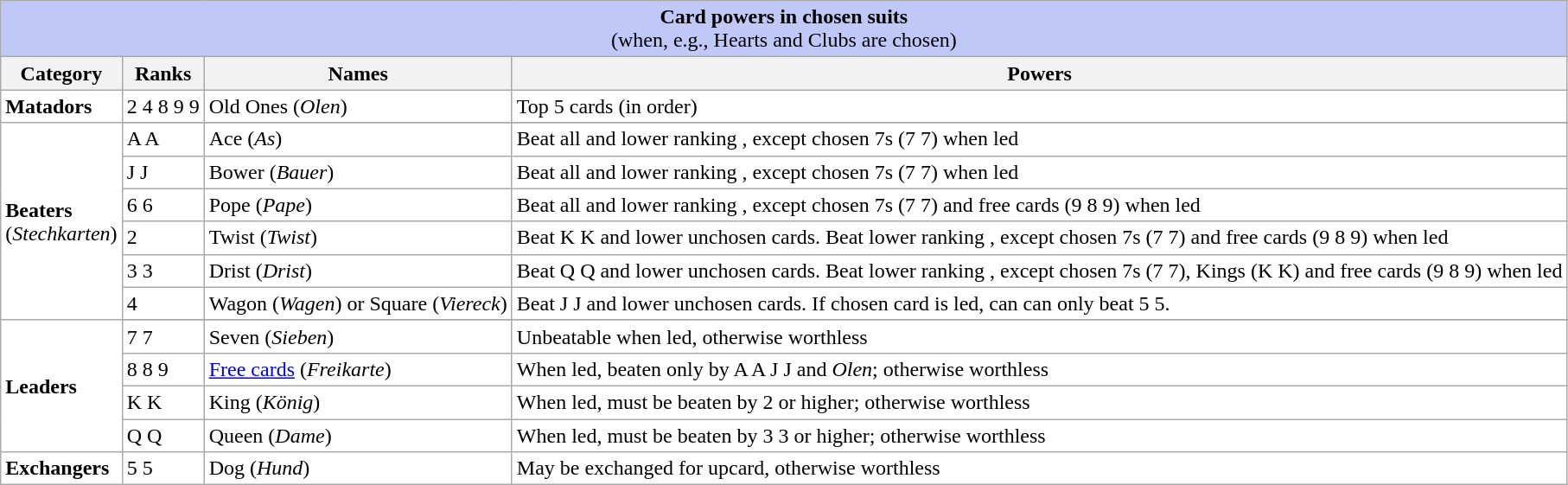<table class="wikitable" align = "left" style="background: #ffffff; margin-left: 1em; border-spacing: 1px;">
<tr align="center">
<td style="background: #c0c8f8;" colspan="4" width="340"><strong>Card powers in chosen suits</strong> <br> (when, e.g., Hearts and Clubs are chosen)</td>
</tr>
<tr align="center">
<th>Category</th>
<th>Ranks</th>
<th>Names</th>
<th>Powers</th>
</tr>
<tr>
<td><strong>Matadors</strong></td>
<td>2 4 8 9 9</td>
<td>Old Ones (<em>Olen</em>)</td>
<td>Top 5 cards (in order)</td>
</tr>
<tr>
<td rowspan = "7"><strong>Beaters</strong><br>(<em>Stechkarten</em>)</td>
</tr>
<tr>
<td>A A</td>
<td>Ace (<em>As</em>)</td>
<td>Beat all   and lower ranking  , except chosen 7s (7 7) when led</td>
</tr>
<tr>
<td>J J</td>
<td>Bower (<em>Bauer</em>)</td>
<td>Beat all   and lower ranking  , except chosen 7s (7 7) when led</td>
</tr>
<tr>
<td>6 6</td>
<td>Pope (<em>Pape</em>)</td>
<td>Beat all   and lower ranking  , except chosen 7s (7 7) and free cards (9 8 9) when led</td>
</tr>
<tr>
<td>2</td>
<td>Twist (<em>Twist</em>)</td>
<td>Beat K K and lower unchosen cards. Beat lower ranking  , except chosen 7s (7 7) and free cards (9 8 9) when led</td>
</tr>
<tr>
<td>3 3</td>
<td>Drist (<em>Drist</em>)</td>
<td>Beat Q Q and lower unchosen cards. Beat lower ranking  , except chosen 7s (7 7), Kings (K K) and free cards (9 8 9) when led</td>
</tr>
<tr>
<td>4</td>
<td>Wagon (<em>Wagen</em>) or Square (<em>Viereck</em>)</td>
<td>Beat J J and lower unchosen cards. If chosen card is led, can can only beat 5 5.</td>
</tr>
<tr>
<td rowspan = 5><strong>Leaders</strong></td>
</tr>
<tr>
<td>7 7</td>
<td>Seven (<em>Sieben</em>)</td>
<td>Unbeatable when led, otherwise worthless</td>
</tr>
<tr>
<td>8 8 9</td>
<td><a href='#'>Free cards</a> (<em>Freikarte</em>)</td>
<td>When led, beaten only by A A J J and <em>Olen</em>; otherwise worthless</td>
</tr>
<tr>
<td>K K</td>
<td>King (<em>König</em>)</td>
<td>When led, must be beaten by 2 or higher; otherwise worthless</td>
</tr>
<tr>
<td>Q Q</td>
<td>Queen (<em>Dame</em>)</td>
<td>When led, must be beaten by 3 3 or higher; otherwise worthless</td>
</tr>
<tr>
<td><strong>Exchangers</strong></td>
<td>5 5</td>
<td>Dog (<em>Hund</em>)</td>
<td>May be exchanged for upcard, otherwise worthless</td>
</tr>
</table>
